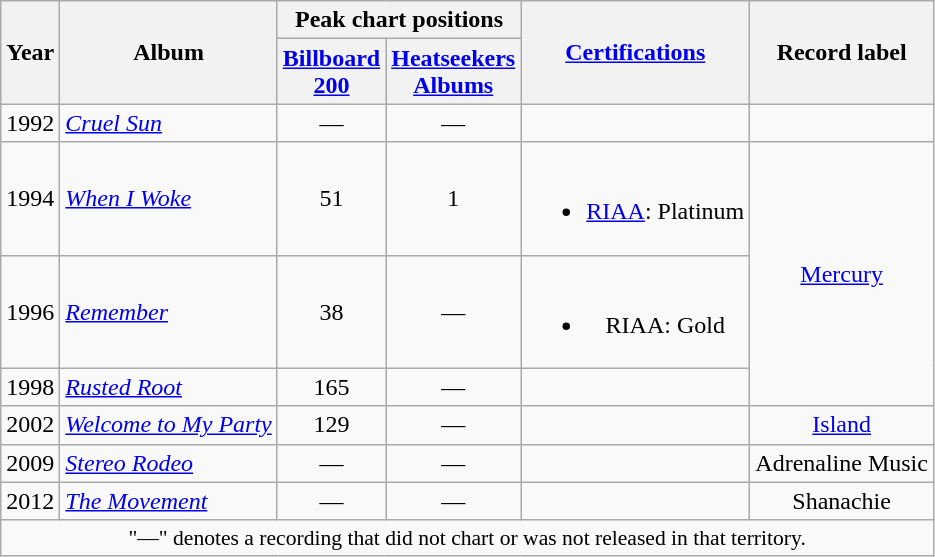<table class="wikitable" style="text-align:center;">
<tr>
<th rowspan="2">Year</th>
<th rowspan="2">Album</th>
<th colspan="2">Peak chart positions</th>
<th rowspan="2"><a href='#'>Certifications</a></th>
<th rowspan="2">Record label</th>
</tr>
<tr>
<th style="width:35px;"><a href='#'>Billboard 200</a><br></th>
<th style="width:35px;"><a href='#'>Heatseekers Albums</a><br></th>
</tr>
<tr>
<td>1992</td>
<td style="text-align:left;"><em><a href='#'>Cruel Sun</a></em></td>
<td>—</td>
<td>—</td>
<td></td>
<td></td>
</tr>
<tr>
<td>1994</td>
<td style="text-align:left;"><em><a href='#'>When I Woke</a></em></td>
<td>51</td>
<td>1</td>
<td><br><ul><li><a href='#'>RIAA</a>: Platinum</li></ul></td>
<td rowspan="3"><a href='#'>Mercury</a></td>
</tr>
<tr>
<td>1996</td>
<td style="text-align:left;"><em><a href='#'>Remember</a></em></td>
<td>38</td>
<td>—</td>
<td><br><ul><li>RIAA: Gold</li></ul></td>
</tr>
<tr>
<td>1998</td>
<td style="text-align:left;"><em><a href='#'>Rusted Root</a></em></td>
<td>165</td>
<td>—</td>
<td></td>
</tr>
<tr>
<td>2002</td>
<td style="text-align:left;"><em><a href='#'>Welcome to My Party</a></em></td>
<td>129</td>
<td>—</td>
<td></td>
<td><a href='#'>Island</a></td>
</tr>
<tr>
<td>2009</td>
<td style="text-align:left;"><em><a href='#'>Stereo Rodeo</a></em></td>
<td>—</td>
<td>—</td>
<td></td>
<td>Adrenaline Music</td>
</tr>
<tr>
<td>2012</td>
<td style="text-align:left;"><em><a href='#'>The Movement</a></em></td>
<td>—</td>
<td>—</td>
<td></td>
<td>Shanachie</td>
</tr>
<tr>
<td colspan="6" style="font-size:90%">"—" denotes a recording that did not chart or was not released in that territory.</td>
</tr>
</table>
